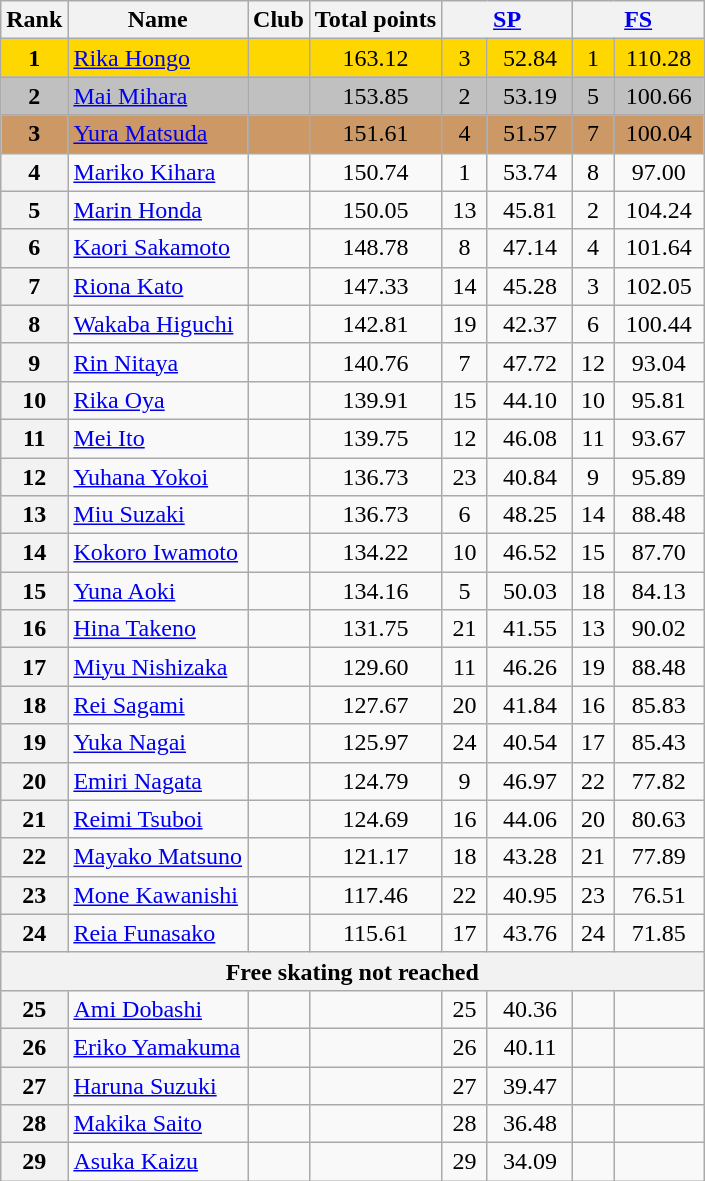<table class="wikitable sortable">
<tr>
<th>Rank</th>
<th>Name</th>
<th>Club</th>
<th>Total points</th>
<th colspan="2" width="80px"><a href='#'>SP</a></th>
<th colspan="2" width="80px"><a href='#'>FS</a></th>
</tr>
<tr bgcolor="gold">
<td align="center"><strong>1</strong></td>
<td><a href='#'>Rika Hongo</a></td>
<td></td>
<td align="center">163.12</td>
<td align="center">3</td>
<td align="center">52.84</td>
<td align="center">1</td>
<td align="center">110.28</td>
</tr>
<tr bgcolor="silver">
<td align="center"><strong>2</strong></td>
<td><a href='#'>Mai Mihara</a></td>
<td></td>
<td align="center">153.85</td>
<td align="center">2</td>
<td align="center">53.19</td>
<td align="center">5</td>
<td align="center">100.66</td>
</tr>
<tr bgcolor="cc9966">
<td align="center"><strong>3</strong></td>
<td><a href='#'>Yura Matsuda</a></td>
<td></td>
<td align="center">151.61</td>
<td align="center">4</td>
<td align="center">51.57</td>
<td align="center">7</td>
<td align="center">100.04</td>
</tr>
<tr>
<th>4</th>
<td><a href='#'>Mariko Kihara</a></td>
<td></td>
<td align="center">150.74</td>
<td align="center">1</td>
<td align="center">53.74</td>
<td align="center">8</td>
<td align="center">97.00</td>
</tr>
<tr>
<th>5</th>
<td><a href='#'>Marin Honda</a></td>
<td></td>
<td align="center">150.05</td>
<td align="center">13</td>
<td align="center">45.81</td>
<td align="center">2</td>
<td align="center">104.24</td>
</tr>
<tr>
<th>6</th>
<td><a href='#'>Kaori Sakamoto</a></td>
<td></td>
<td align="center">148.78</td>
<td align="center">8</td>
<td align="center">47.14</td>
<td align="center">4</td>
<td align="center">101.64</td>
</tr>
<tr>
<th>7</th>
<td><a href='#'>Riona Kato</a></td>
<td></td>
<td align="center">147.33</td>
<td align="center">14</td>
<td align="center">45.28</td>
<td align="center">3</td>
<td align="center">102.05</td>
</tr>
<tr>
<th>8</th>
<td><a href='#'>Wakaba Higuchi</a></td>
<td></td>
<td align="center">142.81</td>
<td align="center">19</td>
<td align="center">42.37</td>
<td align="center">6</td>
<td align="center">100.44</td>
</tr>
<tr>
<th>9</th>
<td><a href='#'>Rin Nitaya</a></td>
<td></td>
<td align="center">140.76</td>
<td align="center">7</td>
<td align="center">47.72</td>
<td align="center">12</td>
<td align="center">93.04</td>
</tr>
<tr>
<th>10</th>
<td><a href='#'>Rika Oya</a></td>
<td></td>
<td align="center">139.91</td>
<td align="center">15</td>
<td align="center">44.10</td>
<td align="center">10</td>
<td align="center">95.81</td>
</tr>
<tr>
<th>11</th>
<td><a href='#'>Mei Ito</a></td>
<td></td>
<td align="center">139.75</td>
<td align="center">12</td>
<td align="center">46.08</td>
<td align="center">11</td>
<td align="center">93.67</td>
</tr>
<tr>
<th>12</th>
<td><a href='#'>Yuhana Yokoi</a></td>
<td></td>
<td align="center">136.73</td>
<td align="center">23</td>
<td align="center">40.84</td>
<td align="center">9</td>
<td align="center">95.89</td>
</tr>
<tr>
<th>13</th>
<td><a href='#'>Miu Suzaki</a></td>
<td></td>
<td align="center">136.73</td>
<td align="center">6</td>
<td align="center">48.25</td>
<td align="center">14</td>
<td align="center">88.48</td>
</tr>
<tr>
<th>14</th>
<td><a href='#'>Kokoro Iwamoto</a></td>
<td></td>
<td align="center">134.22</td>
<td align="center">10</td>
<td align="center">46.52</td>
<td align="center">15</td>
<td align="center">87.70</td>
</tr>
<tr>
<th>15</th>
<td><a href='#'>Yuna Aoki</a></td>
<td></td>
<td align="center">134.16</td>
<td align="center">5</td>
<td align="center">50.03</td>
<td align="center">18</td>
<td align="center">84.13</td>
</tr>
<tr>
<th>16</th>
<td><a href='#'>Hina Takeno</a></td>
<td></td>
<td align="center">131.75</td>
<td align="center">21</td>
<td align="center">41.55</td>
<td align="center">13</td>
<td align="center">90.02</td>
</tr>
<tr>
<th>17</th>
<td><a href='#'>Miyu Nishizaka</a></td>
<td></td>
<td align="center">129.60</td>
<td align="center">11</td>
<td align="center">46.26</td>
<td align="center">19</td>
<td align="center">88.48</td>
</tr>
<tr>
<th>18</th>
<td><a href='#'>Rei Sagami</a></td>
<td></td>
<td align="center">127.67</td>
<td align="center">20</td>
<td align="center">41.84</td>
<td align="center">16</td>
<td align="center">85.83</td>
</tr>
<tr>
<th>19</th>
<td><a href='#'>Yuka Nagai</a></td>
<td></td>
<td align="center">125.97</td>
<td align="center">24</td>
<td align="center">40.54</td>
<td align="center">17</td>
<td align="center">85.43</td>
</tr>
<tr>
<th>20</th>
<td><a href='#'>Emiri Nagata</a></td>
<td></td>
<td align="center">124.79</td>
<td align="center">9</td>
<td align="center">46.97</td>
<td align="center">22</td>
<td align="center">77.82</td>
</tr>
<tr>
<th>21</th>
<td><a href='#'>Reimi Tsuboi</a></td>
<td></td>
<td align="center">124.69</td>
<td align="center">16</td>
<td align="center">44.06</td>
<td align="center">20</td>
<td align="center">80.63</td>
</tr>
<tr>
<th>22</th>
<td><a href='#'>Mayako Matsuno</a></td>
<td></td>
<td align="center">121.17</td>
<td align="center">18</td>
<td align="center">43.28</td>
<td align="center">21</td>
<td align="center">77.89</td>
</tr>
<tr>
<th>23</th>
<td><a href='#'>Mone Kawanishi</a></td>
<td></td>
<td align="center">117.46</td>
<td align="center">22</td>
<td align="center">40.95</td>
<td align="center">23</td>
<td align="center">76.51</td>
</tr>
<tr>
<th>24</th>
<td><a href='#'>Reia Funasako</a></td>
<td></td>
<td align="center">115.61</td>
<td align="center">17</td>
<td align="center">43.76</td>
<td align="center">24</td>
<td align="center">71.85</td>
</tr>
<tr>
<th colspan=8>Free skating not reached</th>
</tr>
<tr>
<th>25</th>
<td><a href='#'>Ami Dobashi</a></td>
<td></td>
<td></td>
<td align="center">25</td>
<td align="center">40.36</td>
<td></td>
<td></td>
</tr>
<tr>
<th>26</th>
<td><a href='#'>Eriko Yamakuma</a></td>
<td></td>
<td></td>
<td align="center">26</td>
<td align="center">40.11</td>
<td></td>
<td></td>
</tr>
<tr>
<th>27</th>
<td><a href='#'>Haruna Suzuki</a></td>
<td></td>
<td></td>
<td align="center">27</td>
<td align="center">39.47</td>
<td></td>
<td></td>
</tr>
<tr>
<th>28</th>
<td><a href='#'>Makika Saito</a></td>
<td></td>
<td></td>
<td align="center">28</td>
<td align="center">36.48</td>
<td></td>
<td></td>
</tr>
<tr>
<th>29</th>
<td><a href='#'>Asuka Kaizu</a></td>
<td></td>
<td></td>
<td align="center">29</td>
<td align="center">34.09</td>
<td></td>
<td></td>
</tr>
</table>
